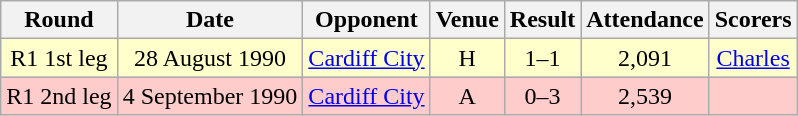<table class="wikitable" style="font-size:100%; text-align:center">
<tr>
<th>Round</th>
<th>Date</th>
<th>Opponent</th>
<th>Venue</th>
<th>Result</th>
<th>Attendance</th>
<th>Scorers</th>
</tr>
<tr style="background-color: #FFFFCC;">
<td>R1 1st leg</td>
<td>28 August 1990</td>
<td><a href='#'>Cardiff City</a></td>
<td>H</td>
<td>1–1</td>
<td>2,091</td>
<td><a href='#'>Charles</a></td>
</tr>
<tr style="background-color: #FFCCCC;">
<td>R1 2nd leg</td>
<td>4 September 1990</td>
<td><a href='#'>Cardiff City</a></td>
<td>A</td>
<td>0–3</td>
<td>2,539</td>
<td></td>
</tr>
</table>
